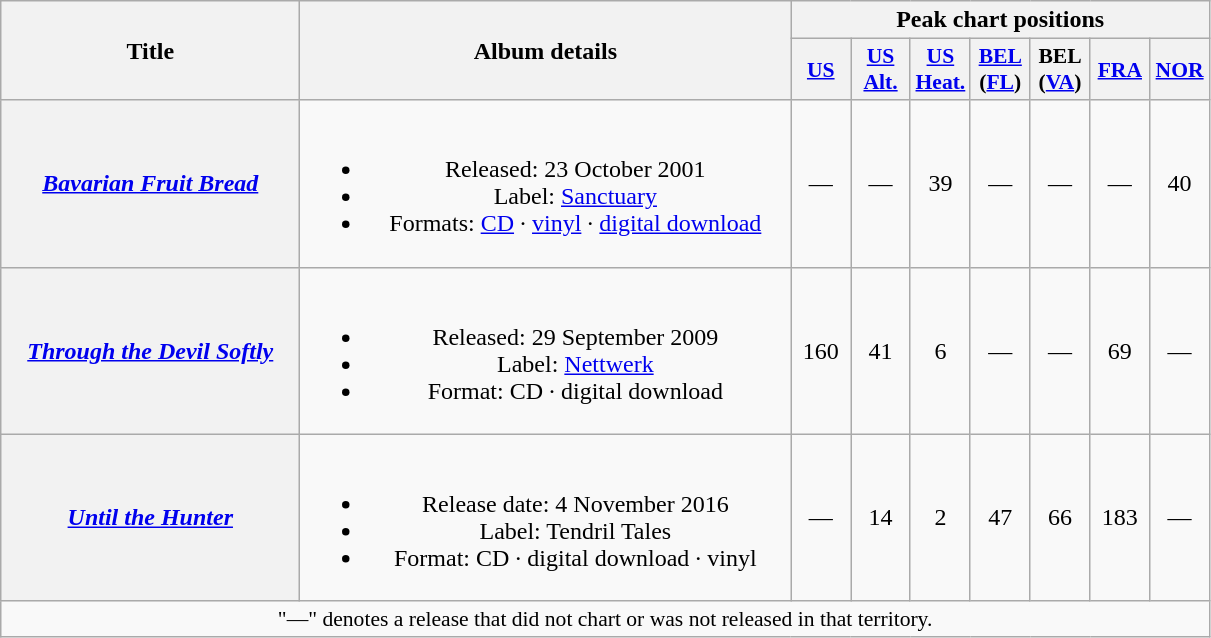<table class="wikitable plainrowheaders" style="text-align:center;">
<tr>
<th scope="col" rowspan="2" style="width:12em;">Title</th>
<th scope="col" rowspan="2" style="width:20em;">Album details</th>
<th scope="col" colspan="7">Peak chart positions</th>
</tr>
<tr>
<th scope="col" style="width:2.3em; font-size:90%;"><a href='#'>US</a><br></th>
<th scope="col" style="width:2.3em; font-size:90%;"><a href='#'>US Alt.</a><br></th>
<th scope="col" style="width:2.3em; font-size:90%;"><a href='#'>US Heat.</a><br></th>
<th scope="col" style="width:2.3em; font-size:90%;"><a href='#'>BEL</a><br>(<a href='#'>FL</a>)<br></th>
<th scope="col" style="width:2.3em; font-size:90%;">BEL<br>(<a href='#'>VA</a>)<br></th>
<th scope="col" style="width:2.3em; font-size:90%;"><a href='#'>FRA</a><br></th>
<th scope="col" style="width:2.3em; font-size:90%;"><a href='#'>NOR</a><br></th>
</tr>
<tr>
<th scope="row"><em><a href='#'>Bavarian Fruit Bread</a></em></th>
<td><br><ul><li>Released: 23 October 2001</li><li>Label: <a href='#'>Sanctuary</a></li><li>Formats: <a href='#'>CD</a> · <a href='#'>vinyl</a> · <a href='#'>digital download</a></li></ul></td>
<td>—</td>
<td>—</td>
<td>39</td>
<td>—</td>
<td>—</td>
<td>—</td>
<td>40</td>
</tr>
<tr>
<th scope="row"><em><a href='#'>Through the Devil Softly</a></em></th>
<td><br><ul><li>Released: 29 September 2009</li><li>Label: <a href='#'>Nettwerk</a></li><li>Format: CD · digital download</li></ul></td>
<td>160</td>
<td>41</td>
<td>6</td>
<td>—</td>
<td>—</td>
<td>69</td>
<td>—</td>
</tr>
<tr>
<th scope="row"><em><a href='#'>Until the Hunter</a></em></th>
<td><br><ul><li>Release date: 4 November 2016</li><li>Label: Tendril Tales</li><li>Format: CD · digital download · vinyl</li></ul></td>
<td>—</td>
<td>14</td>
<td>2</td>
<td>47</td>
<td>66</td>
<td>183</td>
<td>—</td>
</tr>
<tr>
<td colspan="9" style="font-size:90%">"—" denotes a release that did not chart or was not released in that territory.</td>
</tr>
</table>
